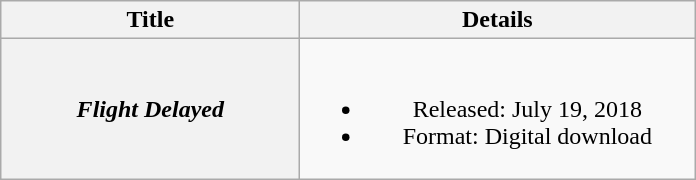<table class="wikitable plainrowheaders" style="text-align:center;">
<tr>
<th scope="col" style="width:12em;">Title</th>
<th scope="col" style="width:16em;">Details</th>
</tr>
<tr>
<th scope="row"><em>Flight Delayed</em></th>
<td><br><ul><li>Released: July 19, 2018</li><li>Format: Digital download</li></ul></td>
</tr>
</table>
